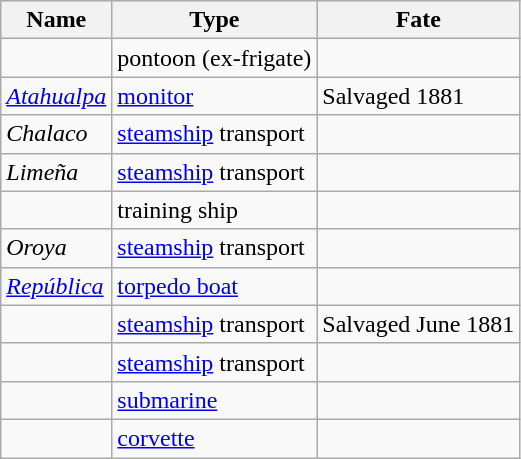<table class="wikitable sortable">
<tr>
<th>Name</th>
<th>Type</th>
<th>Fate</th>
</tr>
<tr>
<td></td>
<td>pontoon (ex-frigate)</td>
<td></td>
</tr>
<tr>
<td><em><a href='#'>Atahualpa</a></em></td>
<td><a href='#'>monitor</a></td>
<td>Salvaged 1881</td>
</tr>
<tr>
<td><em>Chalaco</em></td>
<td><a href='#'>steamship</a> transport</td>
<td></td>
</tr>
<tr>
<td><em>Limeña</em></td>
<td><a href='#'>steamship</a> transport</td>
<td></td>
</tr>
<tr>
<td></td>
<td>training ship</td>
<td></td>
</tr>
<tr>
<td><em>Oroya</em></td>
<td><a href='#'>steamship</a> transport</td>
<td></td>
</tr>
<tr>
<td><em><a href='#'>República</a></em></td>
<td><a href='#'>torpedo boat</a></td>
<td></td>
</tr>
<tr>
<td></td>
<td><a href='#'>steamship</a> transport</td>
<td>Salvaged June 1881</td>
</tr>
<tr>
<td></td>
<td><a href='#'>steamship</a> transport</td>
<td></td>
</tr>
<tr>
<td></td>
<td><a href='#'>submarine</a></td>
<td></td>
</tr>
<tr>
<td></td>
<td><a href='#'>corvette</a></td>
<td></td>
</tr>
</table>
